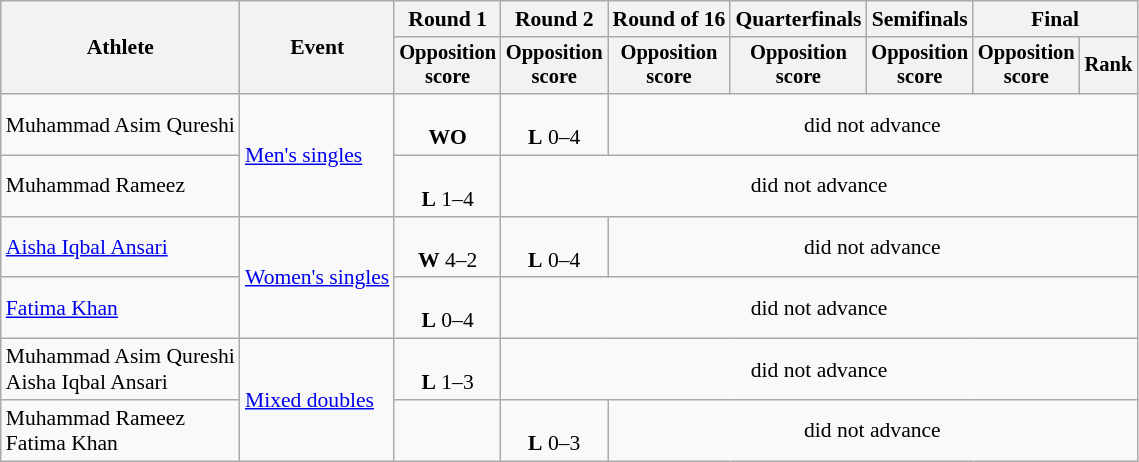<table class=wikitable style="font-size:90%; text-align:center;">
<tr>
<th rowspan="2">Athlete</th>
<th rowspan="2">Event</th>
<th>Round 1</th>
<th>Round 2</th>
<th>Round of 16</th>
<th>Quarterfinals</th>
<th>Semifinals</th>
<th colspan=2>Final</th>
</tr>
<tr style="font-size:95%">
<th>Opposition<br> score</th>
<th>Opposition<br> score</th>
<th>Opposition<br> score</th>
<th>Opposition<br> score</th>
<th>Opposition<br> score</th>
<th>Opposition<br> score</th>
<th>Rank</th>
</tr>
<tr>
<td align=left>Muhammad Asim Qureshi</td>
<td align=left rowspan=2><a href='#'>Men's singles</a></td>
<td><br><strong>WO</strong></td>
<td><br><strong>L</strong> 0–4</td>
<td colspan=5>did not advance</td>
</tr>
<tr>
<td align=left>Muhammad Rameez</td>
<td><br><strong>L</strong> 1–4</td>
<td colspan=6>did not advance</td>
</tr>
<tr>
<td align=left><a href='#'>Aisha Iqbal Ansari</a></td>
<td align=left rowspan=2><a href='#'>Women's singles</a></td>
<td><br><strong>W</strong> 4–2</td>
<td><br><strong>L</strong> 0–4</td>
<td colspan=5>did not advance</td>
</tr>
<tr>
<td align=left><a href='#'>Fatima Khan</a></td>
<td><br><strong>L</strong> 0–4</td>
<td colspan=6>did not advance</td>
</tr>
<tr>
<td align=left>Muhammad Asim Qureshi<br>Aisha Iqbal Ansari</td>
<td align=left rowspan=2><a href='#'>Mixed doubles</a></td>
<td><br><strong>L</strong> 1–3</td>
<td colspan=6>did not advance</td>
</tr>
<tr>
<td align=left>Muhammad Rameez<br>Fatima Khan</td>
<td></td>
<td><br><strong>L</strong> 0–3</td>
<td colspan=5>did not advance</td>
</tr>
</table>
